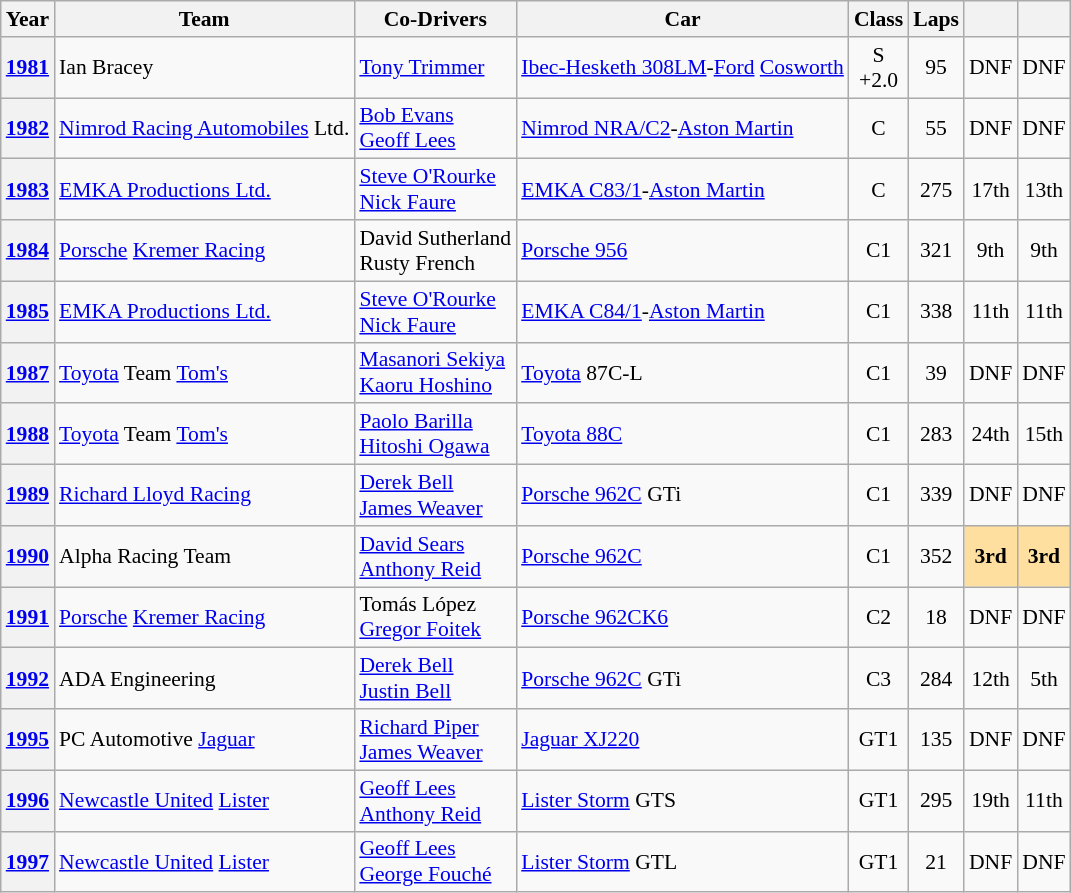<table class="wikitable" style="text-align:center; font-size:90%">
<tr>
<th>Year</th>
<th>Team</th>
<th>Co-Drivers</th>
<th>Car</th>
<th>Class</th>
<th>Laps</th>
<th></th>
<th></th>
</tr>
<tr>
<th><a href='#'>1981</a></th>
<td align="left"> Ian Bracey</td>
<td align="left"> <a href='#'>Tony Trimmer</a></td>
<td align="left"><a href='#'>Ibec-Hesketh 308LM</a>-<a href='#'>Ford</a> <a href='#'>Cosworth</a></td>
<td>S<br>+2.0</td>
<td>95</td>
<td>DNF</td>
<td>DNF</td>
</tr>
<tr>
<th><a href='#'>1982</a></th>
<td align="left"> <a href='#'>Nimrod Racing Automobiles</a> Ltd.</td>
<td align="left"> <a href='#'>Bob Evans</a><br> <a href='#'>Geoff Lees</a></td>
<td align="left"><a href='#'>Nimrod NRA/C2</a>-<a href='#'>Aston Martin</a></td>
<td>C</td>
<td>55</td>
<td>DNF</td>
<td>DNF</td>
</tr>
<tr>
<th><a href='#'>1983</a></th>
<td align="left"> <a href='#'>EMKA Productions Ltd.</a></td>
<td align="left"> <a href='#'>Steve O'Rourke</a><br> <a href='#'>Nick Faure</a></td>
<td align="left"><a href='#'>EMKA C83/1</a>-<a href='#'>Aston Martin</a></td>
<td>C</td>
<td>275</td>
<td>17th</td>
<td>13th</td>
</tr>
<tr>
<th><a href='#'>1984</a></th>
<td align="left"> <a href='#'>Porsche</a> <a href='#'>Kremer Racing</a></td>
<td align="left"> David Sutherland<br> Rusty French</td>
<td align="left"><a href='#'>Porsche 956</a></td>
<td>C1</td>
<td>321</td>
<td>9th</td>
<td>9th</td>
</tr>
<tr>
<th><a href='#'>1985</a></th>
<td align="left"> <a href='#'>EMKA Productions Ltd.</a></td>
<td align="left"> <a href='#'>Steve O'Rourke</a><br> <a href='#'>Nick Faure</a></td>
<td align="left"><a href='#'>EMKA C84/1</a>-<a href='#'>Aston Martin</a></td>
<td>C1</td>
<td>338</td>
<td>11th</td>
<td>11th</td>
</tr>
<tr>
<th><a href='#'>1987</a></th>
<td align="left"> <a href='#'>Toyota</a> Team <a href='#'>Tom's</a></td>
<td align="left"> <a href='#'>Masanori Sekiya</a><br> <a href='#'>Kaoru Hoshino</a></td>
<td align="left"><a href='#'>Toyota</a> 87C-L</td>
<td>C1</td>
<td>39</td>
<td>DNF</td>
<td>DNF</td>
</tr>
<tr>
<th><a href='#'>1988</a></th>
<td align="left"> <a href='#'>Toyota</a> Team <a href='#'>Tom's</a></td>
<td align="left"> <a href='#'>Paolo Barilla</a><br> <a href='#'>Hitoshi Ogawa</a></td>
<td align="left"><a href='#'>Toyota 88C</a></td>
<td>C1</td>
<td>283</td>
<td>24th</td>
<td>15th</td>
</tr>
<tr>
<th><a href='#'>1989</a></th>
<td align="left"> <a href='#'>Richard Lloyd Racing</a></td>
<td align="left"> <a href='#'>Derek Bell</a><br> <a href='#'>James Weaver</a></td>
<td align="left"><a href='#'>Porsche 962C</a> GTi</td>
<td>C1</td>
<td>339</td>
<td>DNF</td>
<td>DNF</td>
</tr>
<tr>
<th><a href='#'>1990</a></th>
<td align="left"> Alpha Racing Team</td>
<td align="left"> <a href='#'>David Sears</a><br> <a href='#'>Anthony Reid</a></td>
<td align="left"><a href='#'>Porsche 962C</a></td>
<td>C1</td>
<td>352</td>
<td style="background:#FFDF9F;"><strong>3rd</strong></td>
<td style="background:#FFDF9F;"><strong>3rd</strong></td>
</tr>
<tr>
<th><a href='#'>1991</a></th>
<td align="left"> <a href='#'>Porsche</a> <a href='#'>Kremer Racing</a></td>
<td align="left"> Tomás López<br> <a href='#'>Gregor Foitek</a></td>
<td align="left"><a href='#'>Porsche 962CK6</a></td>
<td>C2</td>
<td>18</td>
<td>DNF</td>
<td>DNF</td>
</tr>
<tr>
<th><a href='#'>1992</a></th>
<td align="left"> ADA Engineering</td>
<td align="left"> <a href='#'>Derek Bell</a><br> <a href='#'>Justin Bell</a></td>
<td align="left"><a href='#'>Porsche 962C</a> GTi</td>
<td>C3</td>
<td>284</td>
<td>12th</td>
<td>5th</td>
</tr>
<tr>
<th><a href='#'>1995</a></th>
<td align="left"> PC Automotive <a href='#'>Jaguar</a></td>
<td align="left"> <a href='#'>Richard Piper</a><br> <a href='#'>James Weaver</a></td>
<td align="left"><a href='#'>Jaguar XJ220</a></td>
<td>GT1</td>
<td>135</td>
<td>DNF</td>
<td>DNF</td>
</tr>
<tr>
<th><a href='#'>1996</a></th>
<td align="left"> <a href='#'>Newcastle United</a> <a href='#'>Lister</a></td>
<td align="left"> <a href='#'>Geoff Lees</a><br> <a href='#'>Anthony Reid</a></td>
<td align="left"><a href='#'>Lister Storm</a> GTS</td>
<td>GT1</td>
<td>295</td>
<td>19th</td>
<td>11th</td>
</tr>
<tr>
<th><a href='#'>1997</a></th>
<td align="left"> <a href='#'>Newcastle United</a> <a href='#'>Lister</a></td>
<td align="left"> <a href='#'>Geoff Lees</a><br> <a href='#'>George Fouché</a></td>
<td align="left"><a href='#'>Lister Storm</a> GTL</td>
<td>GT1</td>
<td>21</td>
<td>DNF</td>
<td>DNF</td>
</tr>
</table>
